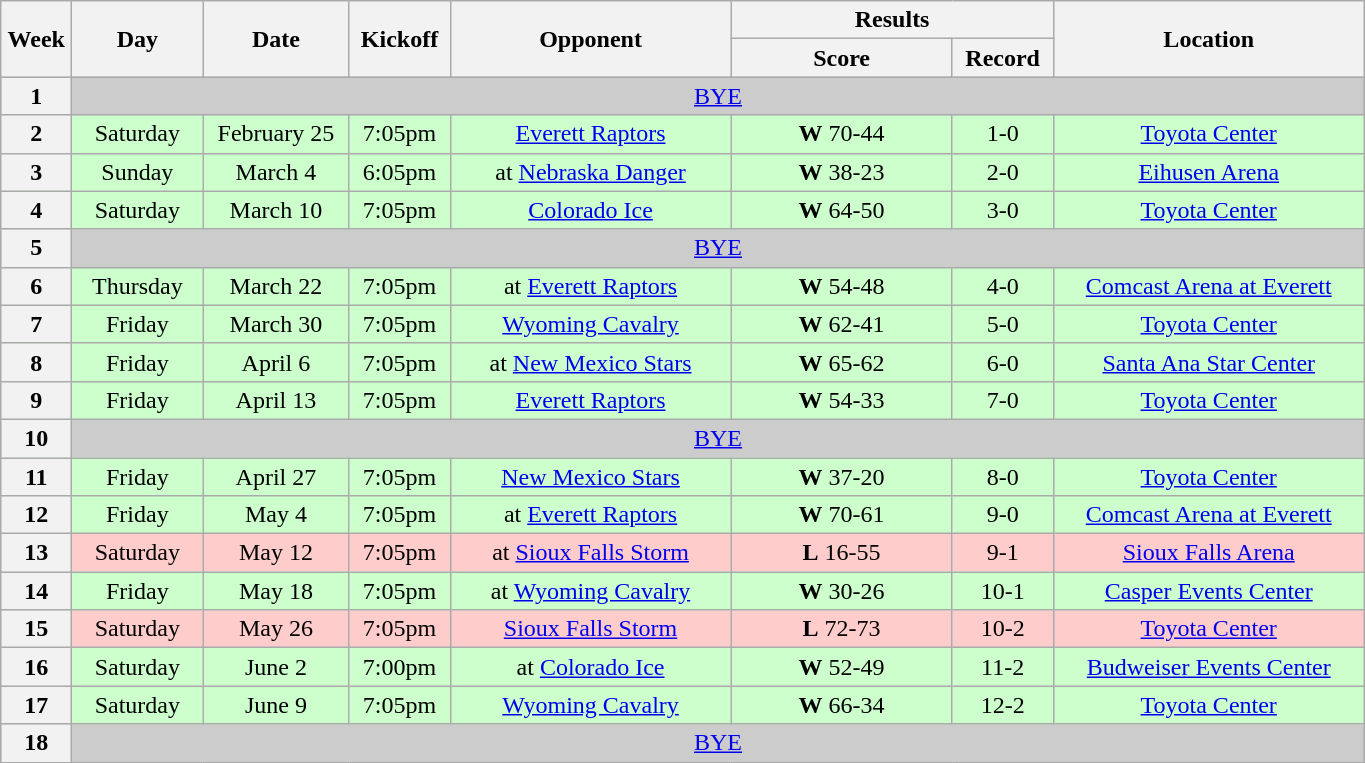<table class="wikitable">
<tr>
<th rowspan="2" width="40">Week</th>
<th rowspan="2" width="80">Day</th>
<th rowspan="2" width="90">Date</th>
<th rowspan="2" width="60">Kickoff</th>
<th rowspan="2" width="180">Opponent</th>
<th colspan="2" width="200">Results</th>
<th rowspan="2" width="200">Location</th>
</tr>
<tr>
<th width="140">Score</th>
<th width="60">Record</th>
</tr>
<tr align="center" bgcolor="#CCCCCC">
<th>1</th>
<td colSpan=7><a href='#'>BYE</a></td>
</tr>
<tr align="center" bgcolor="#CCFFCC">
<th>2</th>
<td>Saturday</td>
<td>February 25</td>
<td>7:05pm</td>
<td><a href='#'>Everett Raptors</a></td>
<td><strong>W</strong> 70-44</td>
<td>1-0</td>
<td><a href='#'>Toyota Center</a></td>
</tr>
<tr align="center" bgcolor="#CCFFCC">
<th>3</th>
<td>Sunday</td>
<td>March 4</td>
<td>6:05pm</td>
<td>at <a href='#'>Nebraska Danger</a></td>
<td><strong>W</strong> 38-23</td>
<td>2-0</td>
<td><a href='#'>Eihusen Arena</a></td>
</tr>
<tr align="center" bgcolor="#CCFFCC">
<th>4</th>
<td>Saturday</td>
<td>March 10</td>
<td>7:05pm</td>
<td><a href='#'>Colorado Ice</a></td>
<td><strong>W</strong> 64-50</td>
<td>3-0</td>
<td><a href='#'>Toyota Center</a></td>
</tr>
<tr align="center" bgcolor="#CCCCCC">
<th>5</th>
<td colSpan=7><a href='#'>BYE</a></td>
</tr>
<tr align="center" bgcolor="#CCFFCC">
<th>6</th>
<td>Thursday</td>
<td>March 22</td>
<td>7:05pm</td>
<td>at <a href='#'>Everett Raptors</a></td>
<td><strong>W</strong> 54-48</td>
<td>4-0</td>
<td><a href='#'>Comcast Arena at Everett</a></td>
</tr>
<tr align="center" bgcolor="#CCFFCC">
<th>7</th>
<td>Friday</td>
<td>March 30</td>
<td>7:05pm</td>
<td><a href='#'>Wyoming Cavalry</a></td>
<td><strong>W</strong> 62-41</td>
<td>5-0</td>
<td><a href='#'>Toyota Center</a></td>
</tr>
<tr align="center" bgcolor="#CCFFCC">
<th>8</th>
<td>Friday</td>
<td>April 6</td>
<td>7:05pm</td>
<td>at <a href='#'>New Mexico Stars</a></td>
<td><strong>W</strong> 65-62</td>
<td>6-0</td>
<td><a href='#'>Santa Ana Star Center</a></td>
</tr>
<tr align="center" bgcolor="#CCFFCC">
<th>9</th>
<td>Friday</td>
<td>April 13</td>
<td>7:05pm</td>
<td><a href='#'>Everett Raptors</a></td>
<td><strong>W</strong> 54-33</td>
<td>7-0</td>
<td><a href='#'>Toyota Center</a></td>
</tr>
<tr align="center" bgcolor="#CCCCCC">
<th>10</th>
<td colSpan=7><a href='#'>BYE</a></td>
</tr>
<tr align="center" bgcolor="#CCFFCC">
<th>11</th>
<td>Friday</td>
<td>April 27</td>
<td>7:05pm</td>
<td><a href='#'>New Mexico Stars</a></td>
<td><strong>W</strong> 37-20</td>
<td>8-0</td>
<td><a href='#'>Toyota Center</a></td>
</tr>
<tr align="center" bgcolor="#CCFFCC">
<th>12</th>
<td>Friday</td>
<td>May 4</td>
<td>7:05pm</td>
<td>at <a href='#'>Everett Raptors</a></td>
<td><strong>W</strong> 70-61</td>
<td>9-0</td>
<td><a href='#'>Comcast Arena at Everett</a></td>
</tr>
<tr align="center" bgcolor="#FFCCCC">
<th>13</th>
<td>Saturday</td>
<td>May 12</td>
<td>7:05pm</td>
<td>at <a href='#'>Sioux Falls Storm</a></td>
<td><strong>L</strong> 16-55</td>
<td>9-1</td>
<td><a href='#'>Sioux Falls Arena</a></td>
</tr>
<tr align="center" bgcolor="#CCFFCC">
<th>14</th>
<td>Friday</td>
<td>May 18</td>
<td>7:05pm</td>
<td>at <a href='#'>Wyoming Cavalry</a></td>
<td><strong>W</strong> 30-26</td>
<td>10-1</td>
<td><a href='#'>Casper Events Center</a></td>
</tr>
<tr align="center" bgcolor="#FFCCCC">
<th>15</th>
<td>Saturday</td>
<td>May 26</td>
<td>7:05pm</td>
<td><a href='#'>Sioux Falls Storm</a></td>
<td><strong>L</strong> 72-73</td>
<td>10-2</td>
<td><a href='#'>Toyota Center</a></td>
</tr>
<tr align="center" bgcolor="#CCFFCC">
<th>16</th>
<td>Saturday</td>
<td>June 2</td>
<td>7:00pm</td>
<td>at <a href='#'>Colorado Ice</a></td>
<td><strong>W</strong> 52-49</td>
<td>11-2</td>
<td><a href='#'>Budweiser Events Center</a></td>
</tr>
<tr align="center" bgcolor="#CCFFCC">
<th>17</th>
<td>Saturday</td>
<td>June 9</td>
<td>7:05pm</td>
<td><a href='#'>Wyoming Cavalry</a></td>
<td><strong>W</strong> 66-34</td>
<td>12-2</td>
<td><a href='#'>Toyota Center</a></td>
</tr>
<tr align="center" bgcolor="#CCCCCC">
<th>18</th>
<td colSpan=7><a href='#'>BYE</a></td>
</tr>
</table>
